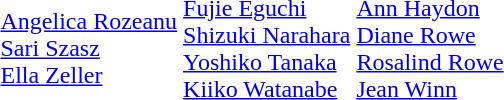<table>
<tr>
<td></td>
<td><br><a href='#'>Angelica Rozeanu</a><br><a href='#'>Sari Szasz</a><br><a href='#'>Ella Zeller</a></td>
<td><br><a href='#'>Fujie Eguchi</a><br><a href='#'>Shizuki Narahara</a><br><a href='#'>Yoshiko Tanaka</a><br><a href='#'>Kiiko Watanabe</a></td>
<td><br><a href='#'>Ann Haydon</a><br><a href='#'>Diane Rowe</a><br><a href='#'>Rosalind Rowe</a><br><a href='#'>Jean Winn</a></td>
</tr>
</table>
